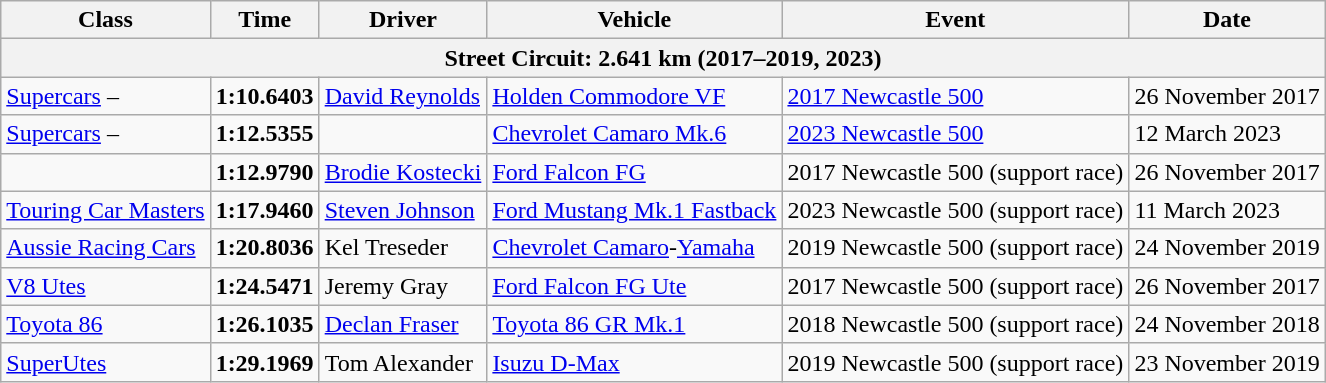<table class="wikitable">
<tr>
<th>Class</th>
<th>Time</th>
<th>Driver</th>
<th>Vehicle</th>
<th>Event</th>
<th>Date</th>
</tr>
<tr>
<th colspan=6>Street Circuit: 2.641 km (2017–2019, 2023)</th>
</tr>
<tr>
<td><a href='#'>Supercars</a> – </td>
<td><strong>1:10.6403</strong></td>
<td> <a href='#'>David Reynolds</a></td>
<td><a href='#'>Holden Commodore VF</a></td>
<td><a href='#'>2017 Newcastle 500</a></td>
<td>26 November 2017</td>
</tr>
<tr>
<td><a href='#'>Supercars</a> – </td>
<td><strong>1:12.5355</strong></td>
<td></td>
<td><a href='#'>Chevrolet Camaro Mk.6</a></td>
<td><a href='#'>2023 Newcastle 500</a></td>
<td>12 March 2023</td>
</tr>
<tr>
<td></td>
<td><strong>1:12.9790</strong></td>
<td> <a href='#'>Brodie Kostecki</a></td>
<td><a href='#'>Ford Falcon FG</a></td>
<td>2017 Newcastle 500 (support race)</td>
<td>26 November 2017</td>
</tr>
<tr>
<td><a href='#'>Touring Car Masters</a></td>
<td><strong>1:17.9460</strong></td>
<td> <a href='#'>Steven Johnson</a></td>
<td><a href='#'>Ford Mustang Mk.1 Fastback</a></td>
<td>2023 Newcastle 500 (support race)</td>
<td>11 March 2023</td>
</tr>
<tr>
<td><a href='#'>Aussie Racing Cars</a></td>
<td><strong>1:20.8036</strong></td>
<td> Kel Treseder</td>
<td><a href='#'>Chevrolet Camaro</a>-<a href='#'>Yamaha</a></td>
<td>2019 Newcastle 500 (support race)</td>
<td>24 November 2019</td>
</tr>
<tr>
<td><a href='#'>V8 Utes</a></td>
<td><strong>1:24.5471</strong></td>
<td> Jeremy Gray</td>
<td><a href='#'>Ford Falcon FG Ute</a></td>
<td>2017 Newcastle 500 (support race)</td>
<td>26 November 2017</td>
</tr>
<tr>
<td><a href='#'>Toyota 86</a></td>
<td><strong>1:26.1035</strong></td>
<td> <a href='#'>Declan Fraser</a></td>
<td><a href='#'>Toyota 86 GR Mk.1</a></td>
<td>2018 Newcastle 500 (support race)</td>
<td>24 November 2018</td>
</tr>
<tr>
<td><a href='#'>SuperUtes</a></td>
<td><strong>1:29.1969</strong></td>
<td> Tom Alexander</td>
<td><a href='#'>Isuzu D-Max</a></td>
<td>2019 Newcastle 500 (support race)</td>
<td>23 November 2019</td>
</tr>
</table>
